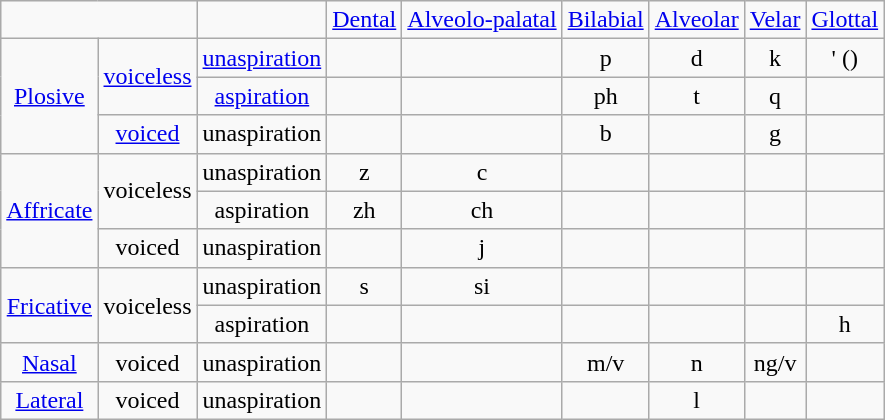<table class="wikitable" | border="1" cellpadding="3" cellspacing="0" style="border-collapse: collapse;text-align:center;">
<tr ---->
<td colspan=2> </td>
<td> </td>
<td><a href='#'>Dental</a></td>
<td><a href='#'>Alveolo-palatal</a></td>
<td><a href='#'>Bilabial</a></td>
<td><a href='#'>Alveolar</a></td>
<td><a href='#'>Velar</a></td>
<td><a href='#'>Glottal</a></td>
</tr>
<tr ---->
<td rowspan=3><a href='#'>Plosive</a></td>
<td rowspan=2><a href='#'>voiceless</a></td>
<td><a href='#'>unaspiration</a></td>
<td> </td>
<td> </td>
<td>p</td>
<td>d</td>
<td>k</td>
<td>' ()</td>
</tr>
<tr ---->
<td><a href='#'>aspiration</a></td>
<td> </td>
<td> </td>
<td>ph</td>
<td>t</td>
<td>q</td>
<td> </td>
</tr>
<tr ---->
<td><a href='#'>voiced</a></td>
<td>unaspiration</td>
<td> </td>
<td> </td>
<td>b</td>
<td> </td>
<td>g</td>
<td> </td>
</tr>
<tr ---->
<td rowspan=3><a href='#'>Affricate</a></td>
<td rowspan=2>voiceless</td>
<td>unaspiration</td>
<td>z</td>
<td>c</td>
<td> </td>
<td> </td>
<td> </td>
<td> </td>
</tr>
<tr ---->
<td>aspiration</td>
<td>zh</td>
<td>ch</td>
<td> </td>
<td> </td>
<td> </td>
<td> </td>
</tr>
<tr ---->
<td>voiced</td>
<td>unaspiration</td>
<td> </td>
<td>j</td>
<td> </td>
<td> </td>
<td> </td>
<td> </td>
</tr>
<tr ---->
<td rowspan=2><a href='#'>Fricative</a></td>
<td rowspan=2>voiceless</td>
<td>unaspiration</td>
<td>s</td>
<td>si</td>
<td> </td>
<td> </td>
<td> </td>
<td> </td>
</tr>
<tr ---->
<td>aspiration</td>
<td> </td>
<td> </td>
<td> </td>
<td> </td>
<td> </td>
<td>h</td>
</tr>
<tr ---->
<td rowspan=1><a href='#'>Nasal</a></td>
<td>voiced</td>
<td>unaspiration</td>
<td> </td>
<td> </td>
<td>m/v</td>
<td>n</td>
<td>ng/v</td>
<td> </td>
</tr>
<tr ---->
<td rowspan=1><a href='#'>Lateral</a></td>
<td>voiced</td>
<td>unaspiration</td>
<td> </td>
<td> </td>
<td> </td>
<td>l</td>
<td> </td>
<td> </td>
</tr>
</table>
